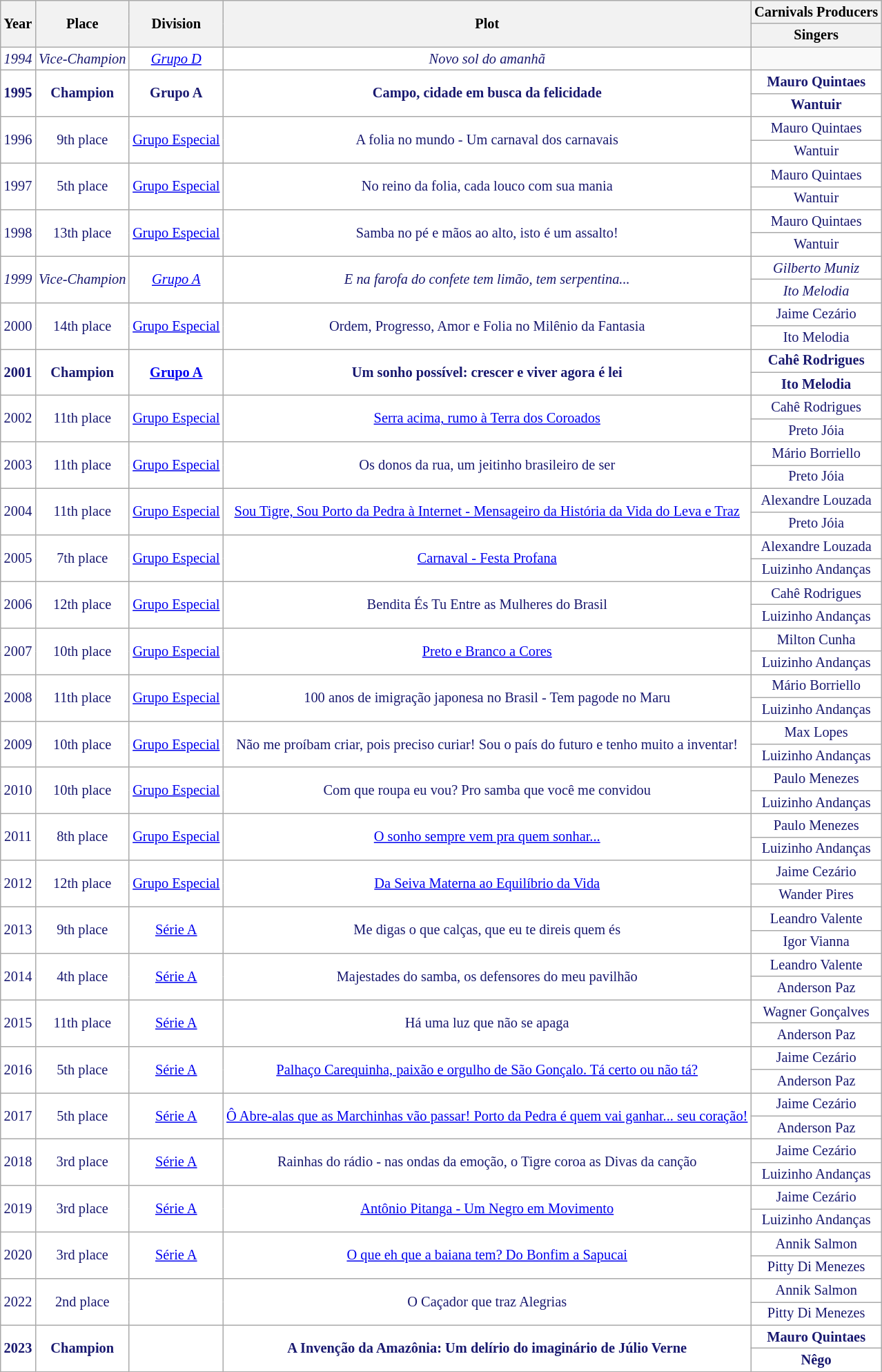<table class="wikitable sortable" style="text-align:center; font-size:85%">
<tr align="center">
<th rowspan="2">Year</th>
<th rowspan="2">Place</th>
<th rowspan="2">Division</th>
<th rowspan="2">Plot</th>
<th>Carnivals Producers</th>
</tr>
<tr align="center">
<th>Singers</th>
</tr>
<tr style="background-color:white; color:midnightblue">
<td><em>1994</em></td>
<td><em>Vice-Champion</em></td>
<td><em><a href='#'>Grupo D</a></em></td>
<td><em>Novo sol do amanhã</em></td>
</tr>
<tr style="background-color:white; color:midnightblue">
<td rowspan="2"><strong>1995</strong></td>
<td rowspan="2"><strong>Champion</strong></td>
<td rowspan="2"><strong><span>Grupo A</span></strong></td>
<td rowspan="2"><strong>Campo, cidade em busca da felicidade</strong></td>
<td><strong>Mauro Quintaes</strong></td>
</tr>
<tr style="background-color:white; color:midnightblue">
<td><strong>Wantuir</strong></td>
</tr>
<tr style="background-color:white; color:midnightblue">
<td rowspan="2">1996</td>
<td rowspan="2">9th place</td>
<td rowspan="2"><a href='#'>Grupo Especial</a></td>
<td rowspan="2">A folia no mundo - Um carnaval dos carnavais</td>
<td>Mauro Quintaes</td>
</tr>
<tr style="background-color:white; color:midnightblue">
<td>Wantuir</td>
</tr>
<tr style="background-color:white; color:midnightblue">
<td rowspan="2">1997</td>
<td rowspan="2">5th place</td>
<td rowspan="2"><a href='#'>Grupo Especial</a></td>
<td rowspan="2">No reino da folia, cada louco com sua mania</td>
<td>Mauro Quintaes</td>
</tr>
<tr style="background-color:white; color:midnightblue">
<td>Wantuir</td>
</tr>
<tr style="background-color:white; color:midnightblue">
<td rowspan="2">1998</td>
<td rowspan="2">13th place</td>
<td rowspan="2"><a href='#'>Grupo Especial</a></td>
<td rowspan="2">Samba no pé e mãos ao alto, isto é um assalto!</td>
<td>Mauro Quintaes</td>
</tr>
<tr style="background-color:white; color:midnightblue">
<td>Wantuir</td>
</tr>
<tr style="background-color:white; color:midnightblue">
<td rowspan="2"><em>1999</em></td>
<td rowspan="2"><em>Vice-Champion</em></td>
<td rowspan="2"><em><a href='#'>Grupo A</a></em></td>
<td rowspan="2"><em>E na farofa do confete tem limão, tem serpentina...</em></td>
<td><em>Gilberto Muniz</em></td>
</tr>
<tr style="background-color:white; color:midnightblue">
<td><em>Ito Melodia</em></td>
</tr>
<tr style="background-color:white; color:midnightblue">
<td rowspan="2">2000</td>
<td rowspan="2">14th place</td>
<td rowspan="2"><a href='#'>Grupo Especial</a></td>
<td rowspan="2">Ordem, Progresso, Amor e Folia no Milênio da Fantasia</td>
<td>Jaime Cezário</td>
</tr>
<tr style="background-color:white; color:midnightblue">
<td>Ito Melodia</td>
</tr>
<tr style="background-color:white; color:midnightblue">
<td rowspan="2"><strong>2001</strong></td>
<td rowspan="2"><strong>Champion</strong></td>
<td rowspan="2"><strong><a href='#'>Grupo A</a></strong></td>
<td rowspan="2"><strong>Um sonho possível: crescer e viver agora é lei</strong></td>
<td><strong>Cahê Rodrigues</strong></td>
</tr>
<tr style="background-color:white; color:midnightblue">
<td><strong>Ito Melodia</strong></td>
</tr>
<tr style="background-color:white; color:midnightblue">
<td rowspan="2">2002</td>
<td rowspan="2">11th place</td>
<td rowspan="2"><a href='#'>Grupo Especial</a></td>
<td rowspan="2"><a href='#'>Serra acima, rumo à Terra dos Coroados</a></td>
<td>Cahê Rodrigues</td>
</tr>
<tr style="background-color:white; color:midnightblue">
<td>Preto Jóia</td>
</tr>
<tr style="background-color:white; color:midnightblue">
<td rowspan="2">2003</td>
<td rowspan="2">11th place</td>
<td rowspan="2"><a href='#'>Grupo Especial</a></td>
<td rowspan="2">Os donos da rua, um jeitinho brasileiro de ser</td>
<td>Mário Borriello</td>
</tr>
<tr style="background-color:white; color:midnightblue">
<td>Preto Jóia</td>
</tr>
<tr style="background-color:white; color:midnightblue">
<td rowspan="2">2004</td>
<td rowspan="2">11th place</td>
<td rowspan="2"><a href='#'>Grupo Especial</a></td>
<td rowspan="2"><a href='#'>Sou Tigre, Sou Porto da Pedra à Internet - Mensageiro da História da Vida do Leva e Traz</a></td>
<td>Alexandre Louzada</td>
</tr>
<tr style="background-color:white; color:midnightblue">
<td>Preto Jóia</td>
</tr>
<tr style="background-color:white; color:midnightblue">
<td rowspan="2">2005</td>
<td rowspan="2">7th place</td>
<td rowspan="2"><a href='#'>Grupo Especial</a></td>
<td rowspan="2"><a href='#'>Carnaval - Festa Profana</a></td>
<td>Alexandre Louzada</td>
</tr>
<tr style="background-color:white; color:midnightblue">
<td>Luizinho Andanças</td>
</tr>
<tr style="background-color:white; color:midnightblue">
<td rowspan="2">2006</td>
<td rowspan="2">12th place</td>
<td rowspan="2"><a href='#'>Grupo Especial</a></td>
<td rowspan="2">Bendita És Tu Entre as Mulheres do Brasil</td>
<td>Cahê Rodrigues</td>
</tr>
<tr style="background-color:white; color:midnightblue">
<td>Luizinho Andanças</td>
</tr>
<tr style="background-color:white; color:midnightblue">
<td rowspan="2">2007</td>
<td rowspan="2">10th place</td>
<td rowspan="2"><a href='#'>Grupo Especial</a></td>
<td rowspan="2"><a href='#'>Preto e Branco a Cores</a></td>
<td>Milton Cunha</td>
</tr>
<tr style="background-color:white; color:midnightblue">
<td>Luizinho Andanças</td>
</tr>
<tr style="background-color:white; color:midnightblue">
<td rowspan="2">2008</td>
<td rowspan="2">11th place</td>
<td rowspan="2"><a href='#'>Grupo Especial</a></td>
<td rowspan="2">100 anos de imigração japonesa no Brasil - Tem pagode no Maru</td>
<td>Mário Borriello</td>
</tr>
<tr style="background-color:white; color:midnightblue">
<td>Luizinho Andanças</td>
</tr>
<tr style="background-color:white; color:midnightblue">
<td rowspan="2">2009</td>
<td rowspan="2">10th place</td>
<td rowspan="2"><a href='#'>Grupo Especial</a></td>
<td rowspan="2">Não me proíbam criar, pois preciso curiar! Sou o país do futuro e tenho muito a inventar!</td>
<td>Max Lopes</td>
</tr>
<tr style="background-color:white; color:midnightblue">
<td>Luizinho Andanças</td>
</tr>
<tr style="background-color:white; color:midnightblue">
<td rowspan="2">2010</td>
<td rowspan="2">10th place</td>
<td rowspan="2"><a href='#'>Grupo Especial</a></td>
<td rowspan="2">Com que roupa eu vou? Pro samba que você me convidou</td>
<td>Paulo Menezes</td>
</tr>
<tr style="background-color:white; color:midnightblue">
<td>Luizinho Andanças</td>
</tr>
<tr style="background-color:white; color:midnightblue">
<td rowspan="2">2011</td>
<td rowspan="2">8th place</td>
<td rowspan="2"><a href='#'>Grupo Especial</a></td>
<td rowspan="2"><a href='#'>O sonho sempre vem pra quem sonhar...</a></td>
<td>Paulo Menezes</td>
</tr>
<tr style="background-color:white; color:midnightblue">
<td>Luizinho Andanças</td>
</tr>
<tr style="background-color:white; color:midnightblue">
<td rowspan="2">2012</td>
<td rowspan="2">12th place</td>
<td rowspan="2"><a href='#'>Grupo Especial</a></td>
<td rowspan="2"><a href='#'>Da Seiva Materna ao Equilíbrio da Vida</a></td>
<td>Jaime Cezário</td>
</tr>
<tr style="background-color:white; color:midnightblue">
<td>Wander Pires</td>
</tr>
<tr style="background-color:white; color:midnightblue">
<td rowspan="2">2013</td>
<td rowspan="2">9th place</td>
<td rowspan="2"><a href='#'>Série A</a></td>
<td rowspan="2">Me digas o que calças, que eu te direis quem és</td>
<td>Leandro Valente</td>
</tr>
<tr style="background-color:white; color:midnightblue">
<td>Igor Vianna</td>
</tr>
<tr style="background-color:white; color:midnightblue">
<td rowspan="2">2014</td>
<td rowspan="2">4th place</td>
<td rowspan="2"><a href='#'>Série A</a></td>
<td rowspan="2">Majestades do samba, os defensores do meu pavilhão</td>
<td>Leandro Valente</td>
</tr>
<tr style="background-color:white; color:midnightblue">
<td>Anderson Paz</td>
</tr>
<tr style="background-color:white; color:midnightblue">
<td rowspan="2">2015</td>
<td rowspan="2">11th place</td>
<td rowspan="2"><a href='#'>Série A</a></td>
<td rowspan="2">Há uma luz que não se apaga</td>
<td>Wagner Gonçalves</td>
</tr>
<tr style="background-color:white; color:midnightblue">
<td>Anderson Paz</td>
</tr>
<tr style="background-color:white; color:midnightblue">
<td rowspan="2">2016</td>
<td rowspan="2">5th place</td>
<td rowspan="2"><a href='#'>Série A</a></td>
<td rowspan="2"><a href='#'>Palhaço Carequinha, paixão e orgulho de São Gonçalo. Tá certo ou não tá?</a></td>
<td>Jaime Cezário</td>
</tr>
<tr style="background-color:white; color:midnightblue">
<td>Anderson Paz</td>
</tr>
<tr style="background-color:white; color:midnightblue">
<td rowspan="2">2017</td>
<td rowspan="2">5th place</td>
<td rowspan="2"><a href='#'>Série A</a></td>
<td rowspan="2"><a href='#'>Ô Abre-alas que as Marchinhas vão passar! Porto da Pedra é quem vai ganhar... seu coração!</a></td>
<td>Jaime Cezário</td>
</tr>
<tr style="background-color:white; color:midnightblue">
<td>Anderson Paz</td>
</tr>
<tr style="background-color:white; color:midnightblue">
<td rowspan="2">2018</td>
<td rowspan="2">3rd place</td>
<td rowspan="2"><a href='#'>Série A</a></td>
<td rowspan="2">Rainhas do rádio - nas ondas da emoção, o Tigre coroa as Divas da canção</td>
<td>Jaime Cezário</td>
</tr>
<tr style="background-color:white; color:midnightblue">
<td>Luizinho Andanças</td>
</tr>
<tr style="background-color:white; color:midnightblue">
<td rowspan="2">2019</td>
<td rowspan="2">3rd place</td>
<td rowspan="2"><a href='#'>Série A</a></td>
<td rowspan="2"><a href='#'>Antônio Pitanga - Um Negro em Movimento</a></td>
<td>Jaime Cezário</td>
</tr>
<tr style="background-color:white; color:midnightblue">
<td>Luizinho Andanças</td>
</tr>
<tr style="background-color:white; color:midnightblue">
<td rowspan="2">2020</td>
<td rowspan="2">3rd place</td>
<td rowspan="2"><a href='#'>Série A</a></td>
<td rowspan="2"><a href='#'>O que eh que a baiana tem? Do Bonfim a Sapucai</a></td>
<td>Annik Salmon</td>
</tr>
<tr style="background-color:white; color:midnightblue">
<td>Pitty Di Menezes</td>
</tr>
<tr style="background-color:white; color:midnightblue">
<td rowspan="2">2022</td>
<td rowspan="2">2nd place</td>
<td rowspan="2"></td>
<td rowspan="2">O Caçador que traz Alegrias</td>
<td>Annik Salmon</td>
</tr>
<tr style="background-color:white; color:midnightblue">
<td>Pitty Di Menezes</td>
</tr>
<tr style="background-color:white; color:midnightblue">
<td rowspan="2"><strong>2023</strong></td>
<td rowspan="2"><strong>Champion</strong></td>
<td rowspan="2"><strong></strong></td>
<td rowspan="2"><strong>A Invenção da Amazônia: Um delírio do imaginário de Júlio Verne</strong></td>
<td><strong>Mauro Quintaes</strong></td>
</tr>
<tr style="background-color:white; color:midnightblue">
<td><strong>Nêgo</strong></td>
</tr>
</table>
